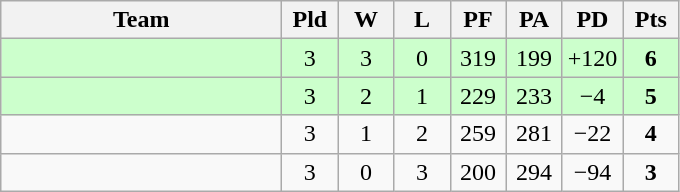<table class=wikitable style="text-align:center">
<tr>
<th width=180>Team</th>
<th width=30>Pld</th>
<th width=30>W</th>
<th width=30>L</th>
<th width=30>PF</th>
<th width=30>PA</th>
<th width=30>PD</th>
<th width=30>Pts</th>
</tr>
<tr bgcolor="#ccffcc">
<td align="left"></td>
<td>3</td>
<td>3</td>
<td>0</td>
<td>319</td>
<td>199</td>
<td>+120</td>
<td><strong>6</strong></td>
</tr>
<tr bgcolor="#ccffcc">
<td align="left"></td>
<td>3</td>
<td>2</td>
<td>1</td>
<td>229</td>
<td>233</td>
<td>−4</td>
<td><strong>5</strong></td>
</tr>
<tr>
<td align="left"></td>
<td>3</td>
<td>1</td>
<td>2</td>
<td>259</td>
<td>281</td>
<td>−22</td>
<td><strong>4</strong></td>
</tr>
<tr>
<td align="left"></td>
<td>3</td>
<td>0</td>
<td>3</td>
<td>200</td>
<td>294</td>
<td>−94</td>
<td><strong>3</strong></td>
</tr>
</table>
